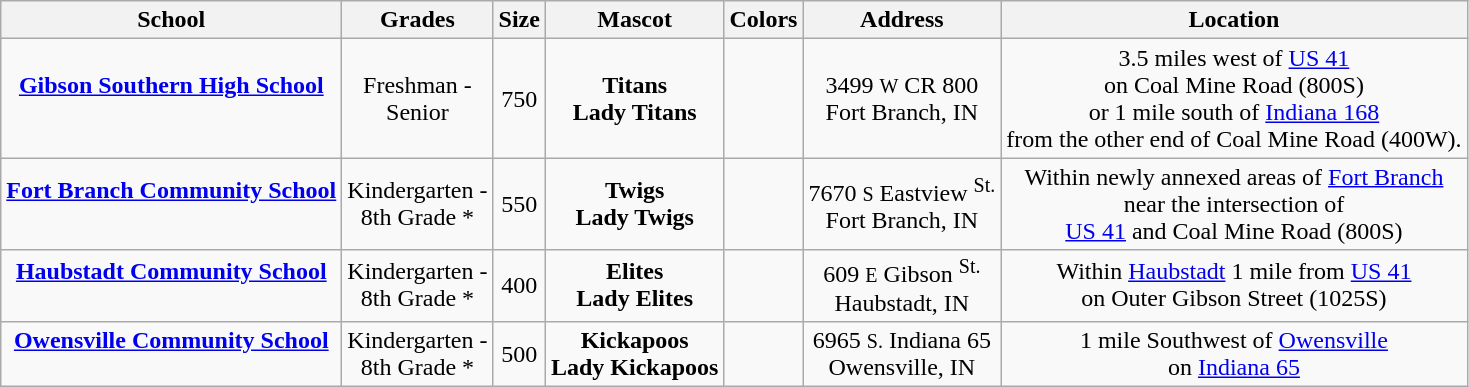<table class="wikitable" style="text-align:center;">
<tr>
<th>School</th>
<th>Grades</th>
<th>Size</th>
<th>Mascot</th>
<th>Colors</th>
<th>Address</th>
<th>Location</th>
</tr>
<tr>
<td><strong><a href='#'>Gibson Southern High School</a></strong> <br>  <br> </td>
<td>Freshman - <br> Senior</td>
<td>750</td>
<td><strong><span>Titans</span> <br> <span>Lady Titans</span></strong></td>
<td> <br>  <br>  <br> </td>
<td>3499 <small>W</small> CR 800 <br> Fort Branch, IN</td>
<td>3.5 miles west of <a href='#'>US 41</a> <br> on Coal Mine Road (800S) <br> or 1 mile south of <a href='#'>Indiana 168</a> <br> from the other end of Coal Mine Road (400W).</td>
</tr>
<tr>
<td><strong><a href='#'>Fort Branch Community School</a></strong> <br>  <br> </td>
<td>Kindergarten - <br> 8th Grade *</td>
<td>550</td>
<td><strong>Twigs <br> <span>Lady Twigs</span></strong></td>
<td> <br>  <br> </td>
<td>7670 <small>S</small> Eastview <sup>St.</sup> <br> Fort Branch, IN</td>
<td>Within newly annexed areas of <a href='#'>Fort Branch</a> <br> near the intersection of <br> <a href='#'>US 41</a> and Coal Mine Road (800S)</td>
</tr>
<tr>
<td><strong><a href='#'>Haubstadt Community School</a></strong> <br>  <br> </td>
<td>Kindergarten - <br> 8th Grade *</td>
<td>400</td>
<td><strong><span>Elites</span> <br> <span>Lady Elites</span></strong></td>
<td> <br>  <br> </td>
<td>609 <small>E</small> Gibson <sup>St.</sup> <br> Haubstadt, IN</td>
<td>Within <a href='#'>Haubstadt</a> 1 mile from <a href='#'>US 41</a> <br> on Outer Gibson Street (1025S)</td>
</tr>
<tr>
<td><strong><a href='#'>Owensville Community School</a></strong> <br>  <br> </td>
<td>Kindergarten - <br> 8th Grade *</td>
<td>500</td>
<td><strong>Kickapoos <br> <span>Lady Kickapoos</span></strong></td>
<td> <br>  <br> </td>
<td>6965 <small>S.</small> Indiana 65 <br> Owensville, IN</td>
<td>1 mile Southwest of <a href='#'>Owensville</a> <br> on <a href='#'>Indiana 65</a></td>
</tr>
</table>
